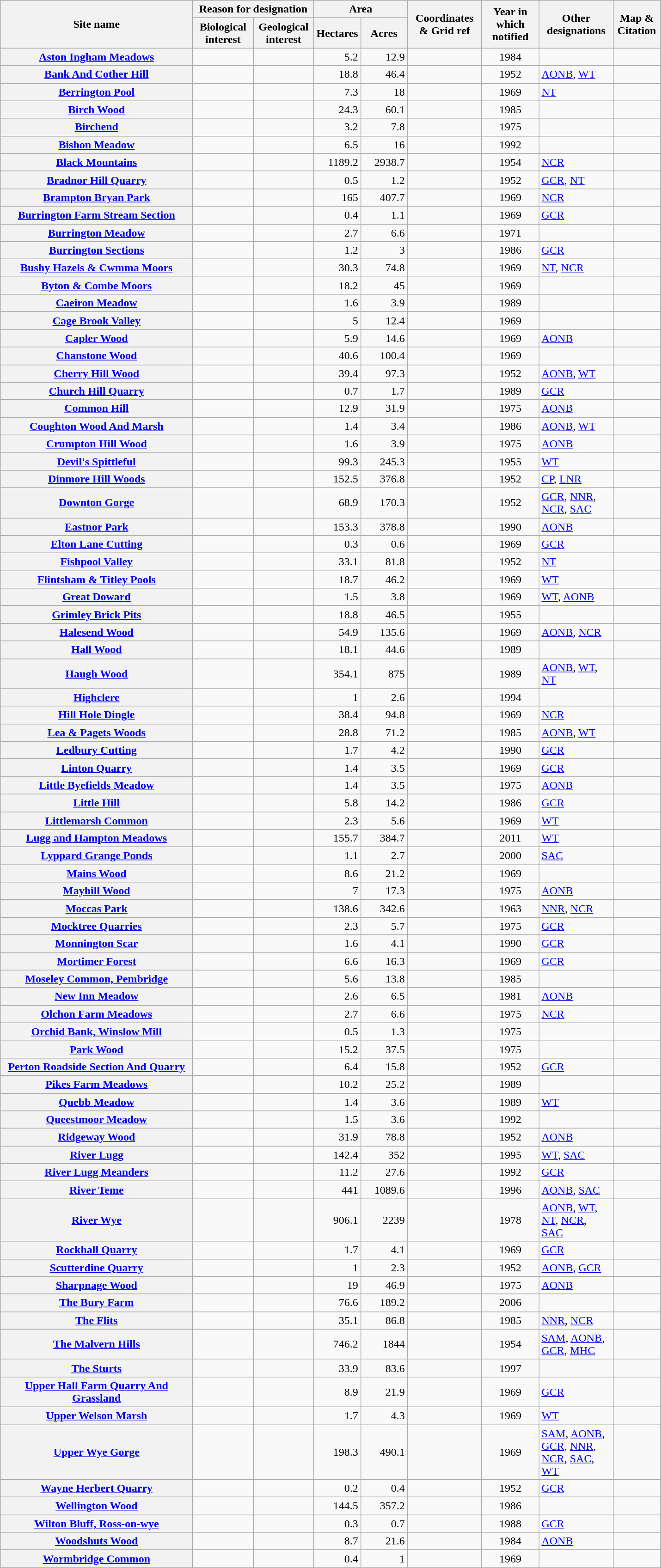<table class="wikitable plainrowheaders sortable">
<tr>
<th width="270" rowspan="2">Site name</th>
<th width="160" colspan="2">Reason for designation</th>
<th width="120" colspan="2">Area</th>
<th width="100" rowspan="2">Coordinates & Grid ref</th>
<th width="75" rowspan="2">Year in which notified</th>
<th width="100" class="unsortable" rowspan="2">Other designations</th>
<th width="60" class="unsortable" rowspan="2">Map & Citation</th>
</tr>
<tr>
<th width="80">Biological interest</th>
<th width="80">Geological interest</th>
<th width="60">Hectares</th>
<th width="60">Acres</th>
</tr>
<tr>
<th scope="row"> <a href='#'>Aston Ingham Meadows</a></th>
<td align="center"></td>
<td></td>
<td align="right">5.2</td>
<td align="right">12.9</td>
<td></td>
<td align="center">1984</td>
<td></td>
<td></td>
</tr>
<tr>
<th scope="row"> <a href='#'>Bank And Cother Hill</a></th>
<td align="center"></td>
<td></td>
<td align="right">18.8</td>
<td align="right">46.4</td>
<td></td>
<td align="center">1952</td>
<td><a href='#'>AONB</a>, <a href='#'>WT</a></td>
<td></td>
</tr>
<tr>
<th scope="row"><a href='#'>Berrington Pool</a></th>
<td align="center"></td>
<td></td>
<td align="right">7.3</td>
<td align="right">18</td>
<td></td>
<td align="center">1969</td>
<td><a href='#'>NT</a></td>
<td></td>
</tr>
<tr>
<th scope="row"><a href='#'>Birch Wood</a></th>
<td align="center"></td>
<td></td>
<td align="right">24.3</td>
<td align="right">60.1</td>
<td></td>
<td align="center">1985</td>
<td></td>
<td></td>
</tr>
<tr>
<th scope="row"><a href='#'>Birchend</a></th>
<td align="center"></td>
<td></td>
<td align="right">3.2</td>
<td align="right">7.8</td>
<td></td>
<td align="center">1975</td>
<td></td>
<td></td>
</tr>
<tr>
<th scope="row"><a href='#'>Bishon Meadow</a></th>
<td align="center"></td>
<td></td>
<td align="right">6.5</td>
<td align="right">16</td>
<td></td>
<td align="center">1992</td>
<td></td>
<td></td>
</tr>
<tr>
<th scope="row"><a href='#'>Black Mountains</a></th>
<td align="center"></td>
<td></td>
<td align="right">1189.2</td>
<td align="right">2938.7</td>
<td></td>
<td align="center">1954</td>
<td><a href='#'>NCR</a></td>
<td></td>
</tr>
<tr>
<th scope="row"><a href='#'>Bradnor Hill Quarry</a></th>
<td></td>
<td align="center"></td>
<td align="right">0.5</td>
<td align="right">1.2</td>
<td></td>
<td align="center">1952</td>
<td><a href='#'>GCR</a>, <a href='#'>NT</a></td>
<td></td>
</tr>
<tr>
<th scope="row"><a href='#'>Brampton Bryan Park</a></th>
<td align="center"></td>
<td></td>
<td align="right">165</td>
<td align="right">407.7</td>
<td></td>
<td align="center">1969</td>
<td><a href='#'>NCR</a></td>
<td></td>
</tr>
<tr>
<th scope="row"><a href='#'>Burrington Farm Stream Section</a></th>
<td></td>
<td align="center"></td>
<td align="right">0.4</td>
<td align="right">1.1</td>
<td></td>
<td align="center">1969</td>
<td><a href='#'>GCR</a></td>
<td></td>
</tr>
<tr>
<th scope="row"><a href='#'>Burrington Meadow</a></th>
<td align="center"></td>
<td></td>
<td align="right">2.7</td>
<td align="right">6.6</td>
<td></td>
<td align="center">1971</td>
<td></td>
<td></td>
</tr>
<tr>
<th scope="row"><a href='#'>Burrington Sections</a></th>
<td></td>
<td align="center"></td>
<td align="right">1.2</td>
<td align="right">3</td>
<td></td>
<td align="center">1986</td>
<td><a href='#'>GCR</a></td>
<td></td>
</tr>
<tr>
<th scope="row"><a href='#'>Bushy Hazels & Cwmma Moors</a></th>
<td align="center"></td>
<td></td>
<td align="right">30.3</td>
<td align="right">74.8</td>
<td></td>
<td align="center">1969</td>
<td><a href='#'>NT</a>, <a href='#'>NCR</a></td>
<td></td>
</tr>
<tr>
<th scope="row"><a href='#'>Byton & Combe Moors</a></th>
<td align="center"></td>
<td></td>
<td align="right">18.2</td>
<td align="right">45</td>
<td></td>
<td align="center">1969</td>
<td></td>
<td></td>
</tr>
<tr>
<th scope="row"> <a href='#'>Caeiron Meadow</a></th>
<td align="center"></td>
<td></td>
<td align="right">1.6</td>
<td align="right">3.9</td>
<td></td>
<td align="center">1989</td>
<td></td>
<td></td>
</tr>
<tr>
<th scope="row"><a href='#'>Cage Brook Valley</a></th>
<td align="center"></td>
<td></td>
<td align="right">5</td>
<td align="right">12.4</td>
<td></td>
<td align="center">1969</td>
<td></td>
<td></td>
</tr>
<tr>
<th scope="row"><a href='#'>Capler Wood</a></th>
<td align="center"></td>
<td></td>
<td align="right">5.9</td>
<td align="right">14.6</td>
<td></td>
<td align="center">1969</td>
<td><a href='#'>AONB</a></td>
<td></td>
</tr>
<tr>
<th scope="row"><a href='#'>Chanstone Wood</a></th>
<td align="center"></td>
<td></td>
<td align="right">40.6</td>
<td align="right">100.4</td>
<td></td>
<td align="center">1969</td>
<td></td>
<td></td>
</tr>
<tr>
<th scope="row"><a href='#'>Cherry Hill Wood</a></th>
<td align="center"></td>
<td></td>
<td align="right">39.4</td>
<td align="right">97.3</td>
<td></td>
<td align="center">1952</td>
<td><a href='#'>AONB</a>, <a href='#'>WT</a></td>
<td></td>
</tr>
<tr>
<th scope="row"><a href='#'>Church Hill Quarry</a></th>
<td></td>
<td align="center"></td>
<td align="right">0.7</td>
<td align="right">1.7</td>
<td></td>
<td align="center">1989</td>
<td><a href='#'>GCR</a></td>
<td></td>
</tr>
<tr>
<th scope="row"><a href='#'>Common Hill</a></th>
<td align="center"></td>
<td></td>
<td align="right">12.9</td>
<td align="right">31.9</td>
<td></td>
<td align="center">1975</td>
<td><a href='#'>AONB</a></td>
<td></td>
</tr>
<tr>
<th scope="row"><a href='#'>Coughton Wood And Marsh</a></th>
<td align="center"></td>
<td></td>
<td align="right">1.4</td>
<td align="right">3.4</td>
<td></td>
<td align="center">1986</td>
<td><a href='#'>AONB</a>, <a href='#'>WT</a></td>
<td></td>
</tr>
<tr>
<th scope="row"><a href='#'>Crumpton Hill Wood</a></th>
<td align="center"></td>
<td></td>
<td align="right">1.6</td>
<td align="right">3.9</td>
<td></td>
<td align="center">1975</td>
<td><a href='#'>AONB</a></td>
<td></td>
</tr>
<tr>
<th scope="row"> <a href='#'>Devil's Spittleful</a></th>
<td align="center"></td>
<td></td>
<td align="right">99.3</td>
<td align="right">245.3</td>
<td></td>
<td align="center">1955</td>
<td><a href='#'>WT</a></td>
<td></td>
</tr>
<tr>
<th scope="row"><a href='#'>Dinmore Hill Woods</a></th>
<td align="center"></td>
<td></td>
<td align="right">152.5</td>
<td align="right">376.8</td>
<td></td>
<td align="center">1952</td>
<td><a href='#'>CP</a>, <a href='#'>LNR</a></td>
<td></td>
</tr>
<tr>
<th scope="row"><a href='#'>Downton Gorge</a></th>
<td align="center"></td>
<td align="center"></td>
<td align="right">68.9</td>
<td align="right">170.3</td>
<td></td>
<td align="center">1952</td>
<td><a href='#'>GCR</a>, <a href='#'>NNR</a>, <a href='#'>NCR</a>, <a href='#'>SAC</a></td>
<td></td>
</tr>
<tr>
<th scope="row"> <a href='#'>Eastnor Park</a></th>
<td align="center"></td>
<td></td>
<td align="right">153.3</td>
<td align="right">378.8</td>
<td></td>
<td align="center">1990</td>
<td><a href='#'>AONB</a></td>
<td></td>
</tr>
<tr>
<th scope="row"><a href='#'>Elton Lane Cutting</a></th>
<td></td>
<td align="center"></td>
<td align="right">0.3</td>
<td align="right">0.6</td>
<td></td>
<td align="center">1969</td>
<td><a href='#'>GCR</a></td>
<td></td>
</tr>
<tr>
<th scope="row"><a href='#'>Fishpool Valley</a></th>
<td align="center"></td>
<td></td>
<td align="right">33.1</td>
<td align="right">81.8</td>
<td></td>
<td align="center">1952</td>
<td><a href='#'>NT</a></td>
<td></td>
</tr>
<tr>
<th scope="row"><a href='#'>Flintsham & Titley Pools</a></th>
<td align="center"></td>
<td></td>
<td align="right">18.7</td>
<td align="right">46.2</td>
<td></td>
<td align="center">1969</td>
<td><a href='#'>WT</a></td>
<td></td>
</tr>
<tr>
<th scope="row"><a href='#'>Great Doward</a></th>
<td align="center"></td>
<td></td>
<td align="right">1.5</td>
<td align="right">3.8</td>
<td></td>
<td align="center">1969</td>
<td><a href='#'>WT</a>, <a href='#'>AONB</a></td>
<td></td>
</tr>
<tr>
<th scope="row"><a href='#'>Grimley Brick Pits</a></th>
<td align="center"></td>
<td></td>
<td align="right">18.8</td>
<td align="right">46.5</td>
<td></td>
<td align="center">1955</td>
<td></td>
<td></td>
</tr>
<tr>
<th scope="row"> <a href='#'>Halesend Wood</a></th>
<td align="center"></td>
<td></td>
<td align="right">54.9</td>
<td align="right">135.6</td>
<td></td>
<td align="center">1969</td>
<td><a href='#'>AONB</a>, <a href='#'>NCR</a></td>
<td></td>
</tr>
<tr>
<th scope="row"><a href='#'>Hall Wood</a></th>
<td align="center"></td>
<td></td>
<td align="right">18.1</td>
<td align="right">44.6</td>
<td></td>
<td align="center">1989</td>
<td></td>
<td></td>
</tr>
<tr>
<th scope="row"><a href='#'>Haugh Wood</a></th>
<td align="center"></td>
<td></td>
<td align="right">354.1</td>
<td align="right">875</td>
<td></td>
<td align="center">1989</td>
<td><a href='#'>AONB</a>, <a href='#'>WT</a>, <a href='#'>NT</a></td>
<td></td>
</tr>
<tr>
<th scope="row"><a href='#'>Highclere</a></th>
<td align="center"></td>
<td></td>
<td align="right">1</td>
<td align="right">2.6</td>
<td></td>
<td align="center">1994</td>
<td></td>
<td></td>
</tr>
<tr>
<th scope="row"><a href='#'>Hill Hole Dingle</a></th>
<td align="center"></td>
<td></td>
<td align="right">38.4</td>
<td align="right">94.8</td>
<td></td>
<td align="center">1969</td>
<td><a href='#'>NCR</a></td>
<td></td>
</tr>
<tr>
<th scope="row"> <a href='#'>Lea & Pagets Woods</a></th>
<td align="center"></td>
<td></td>
<td align="right">28.8</td>
<td align="right">71.2</td>
<td></td>
<td align="center">1985</td>
<td><a href='#'>AONB</a>, <a href='#'>WT</a></td>
<td></td>
</tr>
<tr>
<th scope="row"><a href='#'>Ledbury Cutting</a></th>
<td></td>
<td align="center"></td>
<td align="right">1.7</td>
<td align="right">4.2</td>
<td></td>
<td align="center">1990</td>
<td><a href='#'>GCR</a></td>
<td></td>
</tr>
<tr>
<th scope="row"><a href='#'>Linton Quarry</a></th>
<td></td>
<td align="center"></td>
<td align="right">1.4</td>
<td align="right">3.5</td>
<td></td>
<td align="center">1969</td>
<td><a href='#'>GCR</a></td>
<td></td>
</tr>
<tr>
<th scope="row"><a href='#'>Little Byefields Meadow</a></th>
<td align="center"></td>
<td></td>
<td align="right">1.4</td>
<td align="right">3.5</td>
<td></td>
<td align="center">1975</td>
<td><a href='#'>AONB</a></td>
<td></td>
</tr>
<tr>
<th scope="row"><a href='#'>Little Hill</a></th>
<td></td>
<td align="center"></td>
<td align="right">5.8</td>
<td align="right">14.2</td>
<td></td>
<td align="center">1986</td>
<td><a href='#'>GCR</a></td>
<td></td>
</tr>
<tr>
<th scope="row"><a href='#'>Littlemarsh Common</a></th>
<td align="center"></td>
<td></td>
<td align="right">2.3</td>
<td align="right">5.6</td>
<td></td>
<td align="center">1969</td>
<td><a href='#'>WT</a></td>
<td></td>
</tr>
<tr>
<th scope="row"><a href='#'>Lugg and Hampton Meadows</a></th>
<td align="center"></td>
<td></td>
<td align="right">155.7</td>
<td align="right">384.7</td>
<td></td>
<td align="center">2011</td>
<td><a href='#'>WT</a></td>
<td></td>
</tr>
<tr>
<th scope="row"><a href='#'>Lyppard Grange Ponds</a></th>
<td align="center"></td>
<td></td>
<td align="right">1.1</td>
<td align="right">2.7</td>
<td></td>
<td align="center">2000</td>
<td><a href='#'>SAC</a></td>
<td></td>
</tr>
<tr>
<th scope="row"> <a href='#'>Mains Wood</a></th>
<td align="center"></td>
<td></td>
<td align="right">8.6</td>
<td align="right">21.2</td>
<td></td>
<td align="center">1969</td>
<td></td>
<td></td>
</tr>
<tr>
<th scope="row"><a href='#'>Mayhill Wood</a></th>
<td align="center"></td>
<td></td>
<td align="right">7</td>
<td align="right">17.3</td>
<td></td>
<td align="center">1975</td>
<td><a href='#'>AONB</a></td>
<td></td>
</tr>
<tr>
<th scope="row"><a href='#'>Moccas Park</a></th>
<td align="center"></td>
<td></td>
<td align="right">138.6</td>
<td align="right">342.6</td>
<td></td>
<td align="center">1963</td>
<td><a href='#'>NNR</a>, <a href='#'>NCR</a></td>
<td></td>
</tr>
<tr>
<th scope="row"><a href='#'>Mocktree Quarries</a></th>
<td></td>
<td align="center"></td>
<td align="right">2.3</td>
<td align="right">5.7</td>
<td></td>
<td align="center">1975</td>
<td><a href='#'>GCR</a></td>
<td></td>
</tr>
<tr>
<th scope="row"><a href='#'>Monnington Scar</a></th>
<td></td>
<td align="center"></td>
<td align="right">1.6</td>
<td align="right">4.1</td>
<td></td>
<td align="center">1990</td>
<td><a href='#'>GCR</a></td>
<td></td>
</tr>
<tr>
<th scope="row"><a href='#'>Mortimer Forest</a></th>
<td></td>
<td align="center"></td>
<td align="right">6.6</td>
<td align="right">16.3</td>
<td></td>
<td align="center">1969</td>
<td><a href='#'>GCR</a></td>
<td></td>
</tr>
<tr>
<th scope="row"><a href='#'>Moseley Common, Pembridge</a></th>
<td align="center"></td>
<td></td>
<td align="right">5.6</td>
<td align="right">13.8</td>
<td></td>
<td align="center">1985</td>
<td></td>
<td></td>
</tr>
<tr>
<th scope="row"> <a href='#'>New Inn Meadow</a></th>
<td align="center"></td>
<td></td>
<td align="right">2.6</td>
<td align="right">6.5</td>
<td></td>
<td align="center">1981</td>
<td><a href='#'>AONB</a></td>
<td></td>
</tr>
<tr>
<th scope="row"> <a href='#'>Olchon Farm Meadows</a></th>
<td align="center"></td>
<td></td>
<td align="right">2.7</td>
<td align="right">6.6</td>
<td></td>
<td align="center">1975</td>
<td><a href='#'>NCR</a></td>
<td></td>
</tr>
<tr>
<th scope="row"><a href='#'>Orchid Bank, Winslow Mill</a></th>
<td align="center"></td>
<td></td>
<td align="right">0.5</td>
<td align="right">1.3</td>
<td></td>
<td align="center">1975</td>
<td></td>
<td></td>
</tr>
<tr>
<th scope="row"> <a href='#'>Park Wood</a></th>
<td align="center"></td>
<td></td>
<td align="right">15.2</td>
<td align="right">37.5</td>
<td></td>
<td align="center">1975</td>
<td></td>
<td></td>
</tr>
<tr>
<th scope="row"><a href='#'>Perton Roadside Section And Quarry</a></th>
<td></td>
<td align="center"></td>
<td align="right">6.4</td>
<td align="right">15.8</td>
<td></td>
<td align="center">1952</td>
<td><a href='#'>GCR</a></td>
<td></td>
</tr>
<tr>
<th scope="row"><a href='#'>Pikes Farm Meadows</a></th>
<td align="center"></td>
<td></td>
<td align="right">10.2</td>
<td align="right">25.2</td>
<td></td>
<td align="center">1989</td>
<td></td>
<td></td>
</tr>
<tr>
<th scope="row"> <a href='#'>Quebb Meadow</a></th>
<td align="center"></td>
<td></td>
<td align="right">1.4</td>
<td align="right">3.6</td>
<td></td>
<td align="center">1989</td>
<td><a href='#'>WT</a></td>
<td></td>
</tr>
<tr>
<th scope="row"><a href='#'>Queestmoor Meadow</a></th>
<td align="center"></td>
<td></td>
<td align="right">1.5</td>
<td align="right">3.6</td>
<td></td>
<td align="center">1992</td>
<td></td>
<td></td>
</tr>
<tr>
<th scope="row"> <a href='#'>Ridgeway Wood</a></th>
<td align="center"></td>
<td></td>
<td align="right">31.9</td>
<td align="right">78.8</td>
<td></td>
<td align="center">1952</td>
<td><a href='#'>AONB</a></td>
<td></td>
</tr>
<tr>
<th scope="row"><a href='#'>River Lugg</a></th>
<td align="center"></td>
<td></td>
<td align="right">142.4</td>
<td align="right">352</td>
<td></td>
<td align="center">1995</td>
<td><a href='#'>WT</a>, <a href='#'>SAC</a></td>
<td></td>
</tr>
<tr>
<th scope="row"><a href='#'>River Lugg Meanders</a></th>
<td></td>
<td align="center"></td>
<td align="right">11.2</td>
<td align="right">27.6</td>
<td></td>
<td align="center">1992</td>
<td><a href='#'>GCR</a></td>
<td></td>
</tr>
<tr>
<th scope="row"><a href='#'>River Teme</a></th>
<td align="center"></td>
<td></td>
<td align="right">441</td>
<td align="right">1089.6</td>
<td></td>
<td align="center">1996</td>
<td><a href='#'>AONB</a>, <a href='#'>SAC</a></td>
<td></td>
</tr>
<tr>
<th scope="row"><a href='#'>River Wye</a></th>
<td align="center"></td>
<td></td>
<td align="right">906.1</td>
<td align="right">2239</td>
<td></td>
<td align="center">1978</td>
<td><a href='#'>AONB</a>, <a href='#'>WT</a>, <a href='#'>NT</a>, <a href='#'>NCR</a>, <a href='#'>SAC</a></td>
<td></td>
</tr>
<tr>
<th scope="row"><a href='#'>Rockhall Quarry</a></th>
<td></td>
<td align="center"></td>
<td align="right">1.7</td>
<td align="right">4.1</td>
<td></td>
<td align="center">1969</td>
<td><a href='#'>GCR</a></td>
<td></td>
</tr>
<tr>
<th scope="row"> <a href='#'>Scutterdine Quarry</a></th>
<td></td>
<td align="center"></td>
<td align="right">1</td>
<td align="right">2.3</td>
<td></td>
<td align="center">1952</td>
<td><a href='#'>AONB</a>, <a href='#'>GCR</a></td>
<td></td>
</tr>
<tr>
<th scope="row"><a href='#'>Sharpnage Wood</a></th>
<td align="center"></td>
<td></td>
<td align="right">19</td>
<td align="right">46.9</td>
<td></td>
<td align="center">1975</td>
<td><a href='#'>AONB</a></td>
<td></td>
</tr>
<tr>
<th scope="row"> <a href='#'>The Bury Farm</a></th>
<td align="center"></td>
<td></td>
<td align="right">76.6</td>
<td align="right">189.2</td>
<td></td>
<td align="center">2006</td>
<td></td>
<td></td>
</tr>
<tr>
<th scope="row"><a href='#'>The Flits</a></th>
<td align="center"></td>
<td></td>
<td align="right">35.1</td>
<td align="right">86.8</td>
<td></td>
<td align="center">1985</td>
<td><a href='#'>NNR</a>, <a href='#'>NCR</a></td>
<td></td>
</tr>
<tr>
<th scope="row"><a href='#'>The Malvern Hills</a></th>
<td align="center"></td>
<td align="center"></td>
<td align="right">746.2</td>
<td align="right">1844</td>
<td></td>
<td align="center">1954</td>
<td><a href='#'>SAM</a>, <a href='#'>AONB</a>, <a href='#'>GCR</a>, <a href='#'>MHC</a></td>
<td></td>
</tr>
<tr>
<th scope="row"><a href='#'>The Sturts</a></th>
<td align="center"></td>
<td></td>
<td align="right">33.9</td>
<td align="right">83.6</td>
<td></td>
<td align="center">1997</td>
<td></td>
<td></td>
</tr>
<tr>
<th scope="row"> <a href='#'>Upper Hall Farm Quarry And Grassland</a></th>
<td align="center"></td>
<td align="center"></td>
<td align="right">8.9</td>
<td align="right">21.9</td>
<td></td>
<td align="center">1969</td>
<td><a href='#'>GCR</a></td>
<td></td>
</tr>
<tr>
<th scope="row"><a href='#'>Upper Welson Marsh</a></th>
<td align="center"></td>
<td></td>
<td align="right">1.7</td>
<td align="right">4.3</td>
<td></td>
<td align="center">1969</td>
<td><a href='#'>WT</a></td>
<td></td>
</tr>
<tr>
<th scope="row"><a href='#'>Upper Wye Gorge</a></th>
<td align="center"></td>
<td align="center"></td>
<td align="right">198.3</td>
<td align="right">490.1</td>
<td></td>
<td align="center">1969</td>
<td><a href='#'>SAM</a>, <a href='#'>AONB</a>, <a href='#'>GCR</a>, <a href='#'>NNR</a>, <a href='#'>NCR</a>, <a href='#'>SAC</a>, <a href='#'>WT</a></td>
<td></td>
</tr>
<tr>
<th scope="row"> <a href='#'>Wayne Herbert Quarry</a></th>
<td></td>
<td align="center"></td>
<td align="right">0.2</td>
<td align="right">0.4</td>
<td></td>
<td align="center">1952</td>
<td><a href='#'>GCR</a></td>
<td></td>
</tr>
<tr>
<th scope="row"><a href='#'>Wellington Wood</a></th>
<td align="center"></td>
<td></td>
<td align="right">144.5</td>
<td align="right">357.2</td>
<td></td>
<td align="center">1986</td>
<td></td>
<td></td>
</tr>
<tr>
<th scope="row"><a href='#'>Wilton Bluff, Ross-on-wye</a></th>
<td></td>
<td align="center"></td>
<td align="right">0.3</td>
<td align="right">0.7</td>
<td></td>
<td align="center">1988</td>
<td><a href='#'>GCR</a></td>
<td></td>
</tr>
<tr>
<th scope="row"><a href='#'>Woodshuts Wood</a></th>
<td align="center"></td>
<td></td>
<td align="right">8.7</td>
<td align="right">21.6</td>
<td></td>
<td align="center">1984</td>
<td><a href='#'>AONB</a></td>
<td></td>
</tr>
<tr>
<th scope="row"><a href='#'>Wormbridge Common</a></th>
<td align="center"></td>
<td></td>
<td align="right">0.4</td>
<td align="right">1</td>
<td></td>
<td align="center">1969</td>
<td></td>
<td></td>
</tr>
</table>
